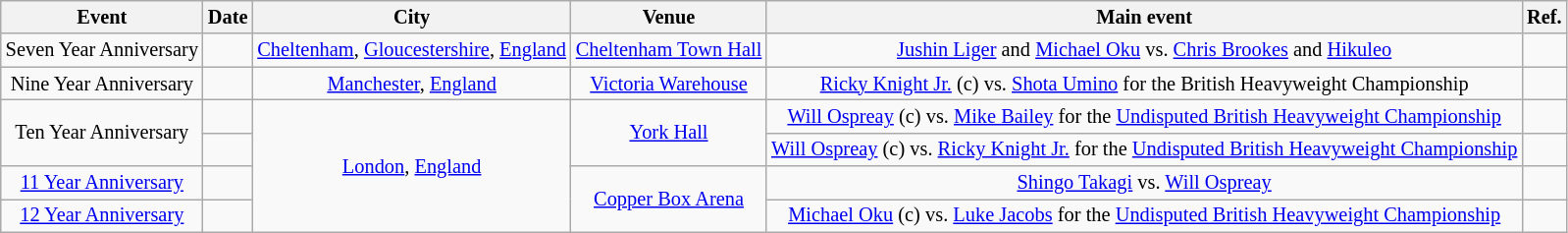<table class="sortable wikitable succession-box" style="font-size:85%; text-align:center;">
<tr>
<th>Event</th>
<th>Date</th>
<th>City</th>
<th>Venue</th>
<th>Main event</th>
<th class="unsortable">Ref.</th>
</tr>
<tr>
<td>Seven Year Anniversary</td>
<td></td>
<td><a href='#'>Cheltenham</a>, <a href='#'>Gloucestershire</a>, <a href='#'>England</a></td>
<td><a href='#'>Cheltenham Town Hall</a></td>
<td><a href='#'>Jushin Liger</a> and <a href='#'>Michael Oku</a> vs. <a href='#'>Chris Brookes</a> and <a href='#'>Hikuleo</a></td>
<td></td>
</tr>
<tr>
<td>Nine Year Anniversary</td>
<td></td>
<td><a href='#'>Manchester</a>, <a href='#'>England</a></td>
<td><a href='#'>Victoria Warehouse</a></td>
<td><a href='#'>Ricky Knight Jr.</a> (c) vs. <a href='#'>Shota Umino</a> for the British Heavyweight Championship</td>
<td></td>
</tr>
<tr>
<td rowspan="2">Ten Year Anniversary</td>
<td></td>
<td rowspan="4"><a href='#'>London</a>, <a href='#'>England</a></td>
<td rowspan="2"><a href='#'>York Hall</a></td>
<td><a href='#'>Will Ospreay</a> (c) vs. <a href='#'>Mike Bailey</a> for the <a href='#'>Undisputed British Heavyweight Championship</a></td>
<td></td>
</tr>
<tr>
<td></td>
<td><a href='#'>Will Ospreay</a> (c) vs. <a href='#'>Ricky Knight Jr.</a> for the <a href='#'>Undisputed British Heavyweight Championship</a></td>
<td></td>
</tr>
<tr>
<td><a href='#'>11 Year Anniversary</a></td>
<td></td>
<td rowspan=2><a href='#'>Copper Box Arena</a></td>
<td><a href='#'>Shingo Takagi</a> vs. <a href='#'>Will Ospreay</a></td>
<td></td>
</tr>
<tr>
<td><a href='#'>12 Year Anniversary</a></td>
<td></td>
<td><a href='#'>Michael Oku</a> (c) vs. <a href='#'>Luke Jacobs</a> for the <a href='#'>Undisputed British Heavyweight Championship</a></td>
<td></td>
</tr>
</table>
